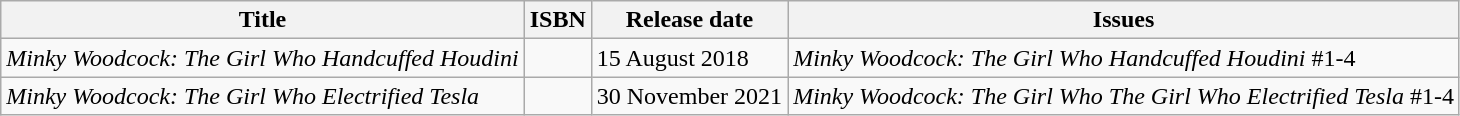<table class="wikitable">
<tr>
<th>Title</th>
<th>ISBN</th>
<th>Release date</th>
<th>Issues</th>
</tr>
<tr>
<td><em>Minky Woodcock: The Girl Who Handcuffed Houdini</em></td>
<td></td>
<td>15 August 2018</td>
<td><em>Minky Woodcock: The Girl Who Handcuffed Houdini</em> #1-4</td>
</tr>
<tr>
<td><em>Minky Woodcock: The Girl Who Electrified Tesla</em></td>
<td></td>
<td>30 November 2021</td>
<td><em>Minky Woodcock: The Girl Who The Girl Who Electrified Tesla</em> #1-4</td>
</tr>
</table>
